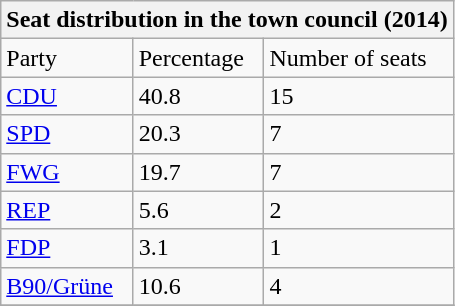<table class="wikitable">
<tr>
<th colspan=3>Seat distribution in the town council (2014)</th>
</tr>
<tr>
<td>Party</td>
<td>Percentage</td>
<td>Number of seats</td>
</tr>
<tr>
<td><a href='#'>CDU</a></td>
<td>40.8</td>
<td>15</td>
</tr>
<tr>
<td><a href='#'>SPD</a></td>
<td>20.3</td>
<td>7</td>
</tr>
<tr>
<td><a href='#'>FWG</a></td>
<td>19.7</td>
<td>7</td>
</tr>
<tr>
<td><a href='#'>REP</a></td>
<td>5.6</td>
<td>2</td>
</tr>
<tr>
<td><a href='#'>FDP</a></td>
<td>3.1</td>
<td>1</td>
</tr>
<tr>
<td><a href='#'>B90/Grüne</a></td>
<td>10.6</td>
<td>4</td>
</tr>
<tr>
</tr>
</table>
